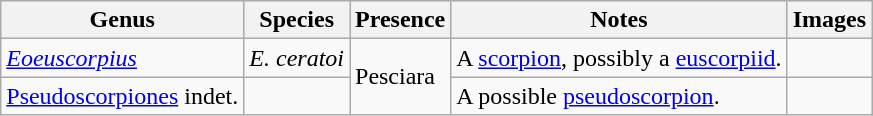<table class="wikitable" align="center">
<tr>
<th>Genus</th>
<th>Species</th>
<th>Presence</th>
<th>Notes</th>
<th>Images</th>
</tr>
<tr>
<td><em><a href='#'>Eoeuscorpius</a></em></td>
<td><em>E. ceratoi</em></td>
<td rowspan="2">Pesciara</td>
<td>A <a href='#'>scorpion</a>, possibly a <a href='#'>euscorpiid</a>.</td>
<td></td>
</tr>
<tr>
<td><a href='#'>Pseudoscorpiones</a> indet.</td>
<td></td>
<td>A possible <a href='#'>pseudoscorpion</a>.</td>
<td></td>
</tr>
</table>
